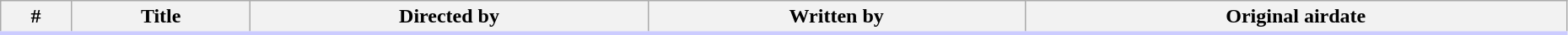<table class="wikitable" style="width:98%;">
<tr style="border-bottom:3px solid #CCF">
<th>#</th>
<th>Title</th>
<th>Directed by</th>
<th>Written by</th>
<th>Original airdate<br>










</th>
</tr>
</table>
